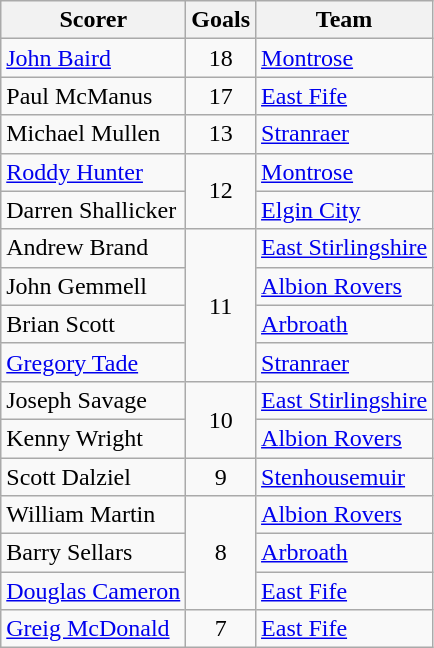<table class="wikitable">
<tr>
<th>Scorer</th>
<th>Goals</th>
<th>Team</th>
</tr>
<tr>
<td> <a href='#'>John Baird</a></td>
<td align=center>18</td>
<td><a href='#'>Montrose</a></td>
</tr>
<tr>
<td> Paul McManus</td>
<td align=center>17</td>
<td><a href='#'>East Fife</a></td>
</tr>
<tr>
<td> Michael Mullen</td>
<td align=center>13</td>
<td><a href='#'>Stranraer</a></td>
</tr>
<tr>
<td> <a href='#'>Roddy Hunter</a></td>
<td rowspan=2 align=center>12</td>
<td><a href='#'>Montrose</a></td>
</tr>
<tr>
<td> Darren Shallicker</td>
<td><a href='#'>Elgin City</a></td>
</tr>
<tr>
<td> Andrew Brand</td>
<td rowspan=4 align=center>11</td>
<td><a href='#'>East Stirlingshire</a></td>
</tr>
<tr>
<td> John Gemmell</td>
<td><a href='#'>Albion Rovers</a></td>
</tr>
<tr>
<td> Brian Scott</td>
<td><a href='#'>Arbroath</a></td>
</tr>
<tr>
<td> <a href='#'>Gregory Tade</a></td>
<td><a href='#'>Stranraer</a></td>
</tr>
<tr>
<td> Joseph Savage</td>
<td rowspan=2 align=center>10</td>
<td><a href='#'>East Stirlingshire</a></td>
</tr>
<tr>
<td> Kenny Wright</td>
<td><a href='#'>Albion Rovers</a></td>
</tr>
<tr>
<td> Scott Dalziel</td>
<td align=center>9</td>
<td><a href='#'>Stenhousemuir</a></td>
</tr>
<tr>
<td> William Martin</td>
<td rowspan=3 align=center>8</td>
<td><a href='#'>Albion Rovers</a></td>
</tr>
<tr>
<td> Barry Sellars</td>
<td><a href='#'>Arbroath</a></td>
</tr>
<tr>
<td> <a href='#'>Douglas Cameron</a></td>
<td><a href='#'>East Fife</a></td>
</tr>
<tr>
<td> <a href='#'>Greig McDonald</a></td>
<td align=center>7</td>
<td><a href='#'>East Fife</a></td>
</tr>
</table>
